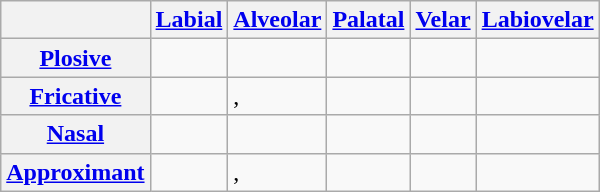<table class="wikitable">
<tr>
<th></th>
<th><a href='#'>Labial</a></th>
<th><a href='#'>Alveolar</a></th>
<th><a href='#'>Palatal</a></th>
<th><a href='#'>Velar</a></th>
<th><a href='#'>Labiovelar</a></th>
</tr>
<tr>
<th><a href='#'>Plosive</a></th>
<td> </td>
<td> </td>
<td></td>
<td></td>
<td></td>
</tr>
<tr>
<th><a href='#'>Fricative</a></th>
<td></td>
<td>, </td>
<td></td>
<td></td>
<td></td>
</tr>
<tr>
<th><a href='#'>Nasal</a></th>
<td></td>
<td></td>
<td></td>
<td></td>
<td></td>
</tr>
<tr>
<th><a href='#'>Approximant</a></th>
<td></td>
<td>, </td>
<td></td>
<td></td>
<td></td>
</tr>
</table>
